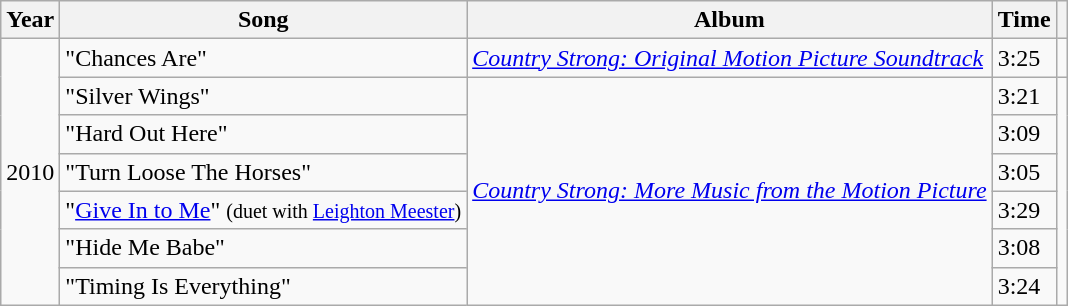<table class="wikitable">
<tr>
<th>Year</th>
<th>Song</th>
<th>Album</th>
<th>Time</th>
<th></th>
</tr>
<tr>
<td rowspan="7">2010</td>
<td>"Chances Are"</td>
<td><em><a href='#'>Country Strong: Original Motion Picture Soundtrack</a></em></td>
<td>3:25</td>
<td></td>
</tr>
<tr>
<td>"Silver Wings"</td>
<td rowspan="6"><em><a href='#'>Country Strong: More Music from the Motion Picture</a></em></td>
<td>3:21</td>
<td rowspan="6"></td>
</tr>
<tr>
<td>"Hard Out Here"</td>
<td>3:09</td>
</tr>
<tr>
<td>"Turn Loose The Horses"</td>
<td>3:05</td>
</tr>
<tr>
<td>"<a href='#'>Give In to Me</a>" <small>(duet with <a href='#'>Leighton Meester</a>)</small></td>
<td>3:29</td>
</tr>
<tr>
<td>"Hide Me Babe"</td>
<td>3:08</td>
</tr>
<tr>
<td>"Timing Is Everything"</td>
<td>3:24</td>
</tr>
</table>
